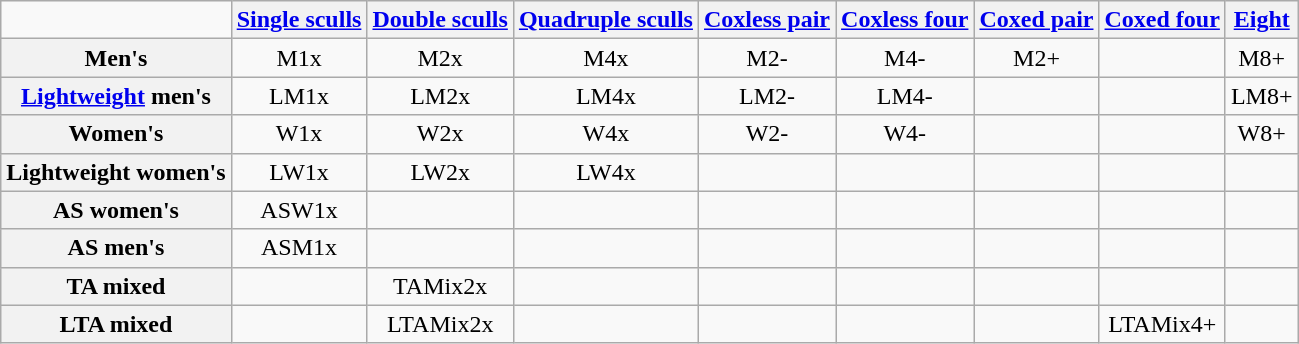<table class="wikitable" style="text-align:center;">
<tr>
<td></td>
<th><a href='#'>Single sculls</a></th>
<th><a href='#'>Double sculls</a></th>
<th><a href='#'>Quadruple sculls</a></th>
<th><a href='#'>Coxless pair</a></th>
<th><a href='#'>Coxless four</a></th>
<th><a href='#'>Coxed pair</a></th>
<th><a href='#'>Coxed four</a></th>
<th><a href='#'>Eight</a></th>
</tr>
<tr>
<th>Men's</th>
<td>M1x</td>
<td>M2x</td>
<td>M4x</td>
<td>M2- </td>
<td>M4- </td>
<td>M2+ </td>
<td></td>
<td>M8+ </td>
</tr>
<tr>
<th><a href='#'>Lightweight</a> men's</th>
<td>LM1x</td>
<td>LM2x</td>
<td>LM4x</td>
<td>LM2- </td>
<td>LM4- </td>
<td></td>
<td></td>
<td>LM8+ </td>
</tr>
<tr>
<th>Women's</th>
<td>W1x</td>
<td>W2x</td>
<td>W4x</td>
<td>W2- </td>
<td>W4- </td>
<td></td>
<td></td>
<td>W8+ </td>
</tr>
<tr>
<th>Lightweight women's</th>
<td>LW1x</td>
<td>LW2x</td>
<td>LW4x</td>
<td></td>
<td></td>
<td></td>
<td></td>
<td></td>
</tr>
<tr>
<th>AS women's</th>
<td>ASW1x</td>
<td></td>
<td></td>
<td></td>
<td></td>
<td></td>
<td></td>
<td></td>
</tr>
<tr>
<th>AS men's</th>
<td>ASM1x</td>
<td></td>
<td></td>
<td></td>
<td></td>
<td></td>
<td></td>
<td></td>
</tr>
<tr>
<th>TA mixed</th>
<td></td>
<td>TAMix2x</td>
<td></td>
<td></td>
<td></td>
<td></td>
<td></td>
<td></td>
</tr>
<tr>
<th>LTA mixed</th>
<td></td>
<td>LTAMix2x</td>
<td></td>
<td></td>
<td></td>
<td></td>
<td>LTAMix4+ </td>
<td></td>
</tr>
</table>
